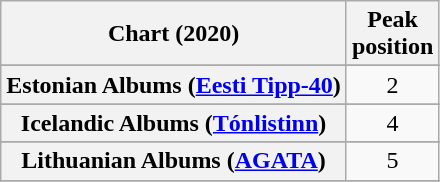<table class="wikitable sortable plainrowheaders" style="text-align:center">
<tr>
<th scope="col">Chart (2020)</th>
<th scope="col">Peak<br>position</th>
</tr>
<tr>
</tr>
<tr>
</tr>
<tr>
</tr>
<tr>
</tr>
<tr>
</tr>
<tr>
</tr>
<tr>
<th scope="row">Estonian Albums (<a href='#'>Eesti Tipp-40</a>)</th>
<td>2</td>
</tr>
<tr>
</tr>
<tr>
<th scope="row">Icelandic Albums (<a href='#'>Tónlistinn</a>)</th>
<td>4</td>
</tr>
<tr>
</tr>
<tr>
<th scope="row">Lithuanian Albums (<a href='#'>AGATA</a>)</th>
<td>5</td>
</tr>
<tr>
</tr>
<tr>
</tr>
<tr>
</tr>
<tr>
</tr>
<tr>
</tr>
<tr>
</tr>
<tr>
</tr>
<tr>
</tr>
<tr>
</tr>
<tr>
</tr>
<tr>
</tr>
</table>
